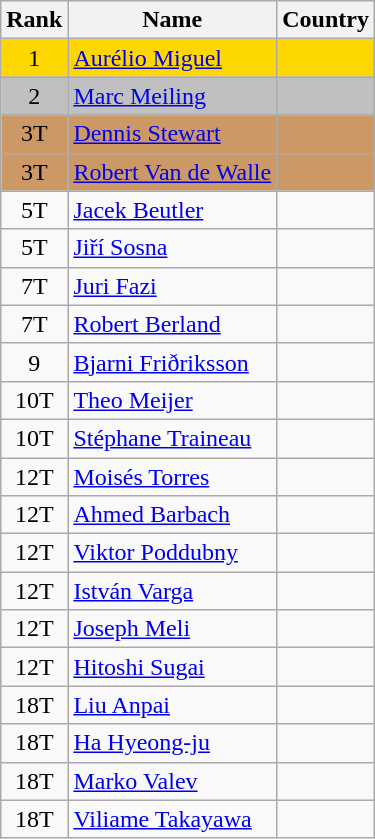<table class="wikitable sortable" style="text-align:center">
<tr>
<th>Rank</th>
<th>Name</th>
<th>Country</th>
</tr>
<tr bgcolor=gold>
<td>1</td>
<td align="left"><a href='#'>Aurélio Miguel</a></td>
<td align="left"></td>
</tr>
<tr bgcolor=silver>
<td>2</td>
<td align="left"><a href='#'>Marc Meiling</a></td>
<td align="left"></td>
</tr>
<tr bgcolor=#CC9966>
<td>3T</td>
<td align="left"><a href='#'>Dennis Stewart</a></td>
<td align="left"></td>
</tr>
<tr bgcolor=#CC9966>
<td>3T</td>
<td align="left"><a href='#'>Robert Van de Walle</a></td>
<td align="left"></td>
</tr>
<tr>
<td>5T</td>
<td align="left"><a href='#'>Jacek Beutler</a></td>
<td align="left"></td>
</tr>
<tr>
<td>5T</td>
<td align="left"><a href='#'>Jiří Sosna</a></td>
<td align="left"></td>
</tr>
<tr>
<td>7T</td>
<td align="left"><a href='#'>Juri Fazi</a></td>
<td align="left"></td>
</tr>
<tr>
<td>7T</td>
<td align="left"><a href='#'>Robert Berland</a></td>
<td align="left"></td>
</tr>
<tr>
<td>9</td>
<td align="left"><a href='#'>Bjarni Friðriksson</a></td>
<td align="left"></td>
</tr>
<tr>
<td>10T</td>
<td align="left"><a href='#'>Theo Meijer</a></td>
<td align="left"></td>
</tr>
<tr>
<td>10T</td>
<td align="left"><a href='#'>Stéphane Traineau</a></td>
<td align="left"></td>
</tr>
<tr>
<td>12T</td>
<td align="left"><a href='#'>Moisés Torres</a></td>
<td align="left"></td>
</tr>
<tr>
<td>12T</td>
<td align="left"><a href='#'>Ahmed Barbach</a></td>
<td align="left"></td>
</tr>
<tr>
<td>12T</td>
<td align="left"><a href='#'>Viktor Poddubny</a></td>
<td align="left"></td>
</tr>
<tr>
<td>12T</td>
<td align="left"><a href='#'>István Varga</a></td>
<td align="left"></td>
</tr>
<tr>
<td>12T</td>
<td align="left"><a href='#'>Joseph Meli</a></td>
<td align="left"></td>
</tr>
<tr>
<td>12T</td>
<td align="left"><a href='#'>Hitoshi Sugai</a></td>
<td align="left"></td>
</tr>
<tr>
<td>18T</td>
<td align="left"><a href='#'>Liu Anpai</a></td>
<td align="left"></td>
</tr>
<tr>
<td>18T</td>
<td align="left"><a href='#'>Ha Hyeong-ju</a></td>
<td align="left"></td>
</tr>
<tr>
<td>18T</td>
<td align="left"><a href='#'>Marko Valev</a></td>
<td align="left"></td>
</tr>
<tr>
<td>18T</td>
<td align="left"><a href='#'>Viliame Takayawa</a></td>
<td align="left"></td>
</tr>
</table>
